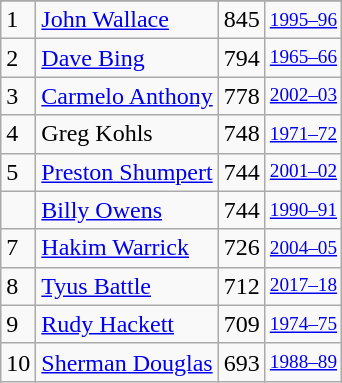<table class="wikitable">
<tr>
</tr>
<tr>
<td>1</td>
<td><a href='#'>John Wallace</a></td>
<td>845</td>
<td style="font-size:80%;"><a href='#'>1995–96</a></td>
</tr>
<tr>
<td>2</td>
<td><a href='#'>Dave Bing</a></td>
<td>794</td>
<td style="font-size:80%;"><a href='#'>1965–66</a></td>
</tr>
<tr>
<td>3</td>
<td><a href='#'>Carmelo Anthony</a></td>
<td>778</td>
<td style="font-size:80%;"><a href='#'>2002–03</a></td>
</tr>
<tr>
<td>4</td>
<td>Greg Kohls</td>
<td>748</td>
<td style="font-size:80%;"><a href='#'>1971–72</a></td>
</tr>
<tr>
<td>5</td>
<td><a href='#'>Preston Shumpert</a></td>
<td>744</td>
<td style="font-size:80%;"><a href='#'>2001–02</a></td>
</tr>
<tr>
<td></td>
<td><a href='#'>Billy Owens</a></td>
<td>744</td>
<td style="font-size:80%;"><a href='#'>1990–91</a></td>
</tr>
<tr>
<td>7</td>
<td><a href='#'>Hakim Warrick</a></td>
<td>726</td>
<td style="font-size:80%;"><a href='#'>2004–05</a></td>
</tr>
<tr>
<td>8</td>
<td><a href='#'>Tyus Battle</a></td>
<td>712</td>
<td style="font-size:80%;"><a href='#'>2017–18</a></td>
</tr>
<tr>
<td>9</td>
<td><a href='#'>Rudy Hackett</a></td>
<td>709</td>
<td style="font-size:80%;"><a href='#'>1974–75</a></td>
</tr>
<tr>
<td>10</td>
<td><a href='#'>Sherman Douglas</a></td>
<td>693</td>
<td style="font-size:80%;"><a href='#'>1988–89</a></td>
</tr>
</table>
